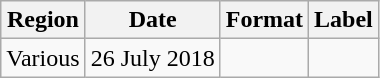<table class=wikitable>
<tr>
<th>Region</th>
<th>Date</th>
<th>Format</th>
<th>Label</th>
</tr>
<tr>
<td>Various</td>
<td>26 July 2018</td>
<td></td>
<td></td>
</tr>
</table>
